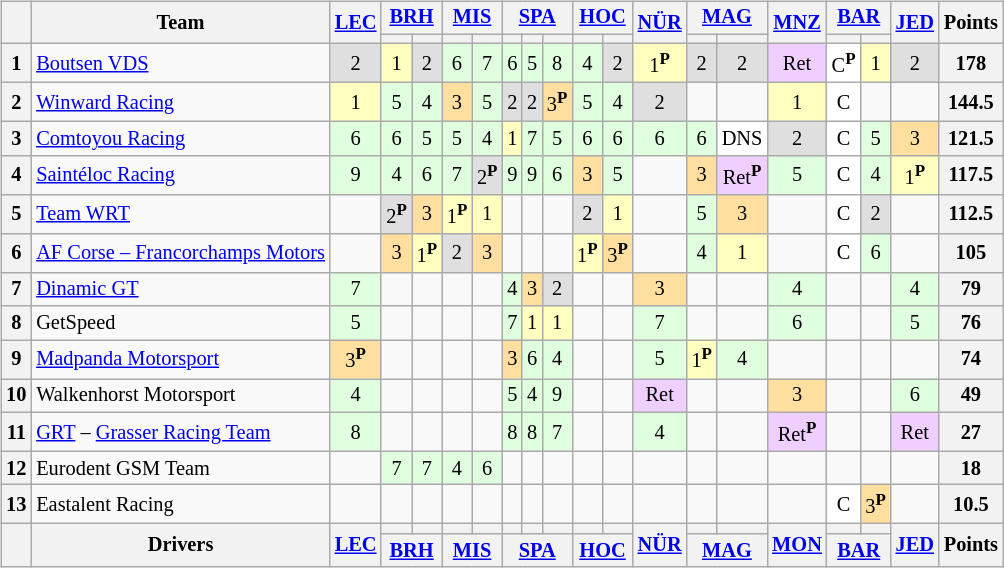<table>
<tr>
<td><br><table class="wikitable mw-collapsible" style="font-size:85%; text-align:center;">
<tr>
<th rowspan="2"></th>
<th rowspan="2">Team</th>
<th rowspan="2"><a href='#'>LEC</a><br></th>
<th colspan="2"><a href='#'>BRH</a><br></th>
<th colspan="2"><a href='#'>MIS</a><br></th>
<th colspan="3"><a href='#'>SPA</a><br></th>
<th colspan="2"><a href='#'>HOC</a><br></th>
<th rowspan="2"><a href='#'>NÜR</a><br></th>
<th colspan="2"><a href='#'>MAG</a><br></th>
<th rowspan="2"><a href='#'>MNZ</a><br></th>
<th colspan="2"><a href='#'>BAR</a><br></th>
<th rowspan="2"><a href='#'>JED</a><br></th>
<th rowspan="2">Points</th>
</tr>
<tr>
<th></th>
<th></th>
<th></th>
<th></th>
<th></th>
<th></th>
<th></th>
<th></th>
<th></th>
<th></th>
<th></th>
<th></th>
<th></th>
</tr>
<tr>
<th>1</th>
<td align="left"> <a href='#'>Boutsen VDS</a></td>
<td style="background:#DFDFDF;">2</td>
<td style="background:#FFFFBF;">1</td>
<td style="background:#DFDFDF;">2</td>
<td style="background:#DFFFDF;">6</td>
<td style="background:#DFFFDF;">7</td>
<td style="background:#DFFFDF;">6</td>
<td style="background:#DFFFDF;">5</td>
<td style="background:#DFFFDF;">8</td>
<td style="background:#DFFFDF;">4</td>
<td style="background:#DFDFDF;">2</td>
<td style="background:#FFFFBF;">1<sup><strong>P</strong></sup></td>
<td style="background:#DFDFDF;">2</td>
<td style="background:#DFDFDF;">2</td>
<td style="background:#EFCFFF;">Ret</td>
<td style="background:#FFFFFF;">C<sup><strong>P</strong></sup></td>
<td style="background:#FFFFBF;">1</td>
<td style="background:#DFDFDF;">2</td>
<th>178</th>
</tr>
<tr>
<th>2</th>
<td align="left"> <a href='#'>Winward Racing</a></td>
<td style="background:#FFFFBF;">1</td>
<td style="background:#DFFFDF;">5</td>
<td style="background:#DFFFDF;">4</td>
<td style="background:#FFDF9F;">3</td>
<td style="background:#DFFFDF;">5</td>
<td style="background:#DFDFDF;">2</td>
<td style="background:#DFDFDF;">2</td>
<td style="background:#FFDF9F;">3<sup><strong>P</strong></sup></td>
<td style="background:#DFFFDF;">5</td>
<td style="background:#DFFFDF;">4</td>
<td style="background:#DFDFDF;">2</td>
<td style="background:#;"></td>
<td style="background:#;"></td>
<td style="background:#FFFFBF;">1</td>
<td style="background:#FFFFFF;">C</td>
<td style="background:#;"></td>
<td style="background:#;"></td>
<th>144.5</th>
</tr>
<tr>
<th>3</th>
<td align="left"> <a href='#'>Comtoyou Racing</a></td>
<td style="background:#DFFFDF;">6</td>
<td style="background:#DFFFDF;">6</td>
<td style="background:#DFFFDF;">5</td>
<td style="background:#DFFFDF;">5</td>
<td style="background:#DFFFDF;">4</td>
<td style="background:#FFFFBF;">1</td>
<td style="background:#DFFFDF;">7</td>
<td style="background:#DFFFDF;">5</td>
<td style="background:#DFFFDF;">6</td>
<td style="background:#DFFFDF;">6</td>
<td style="background:#DFFFDF;">6</td>
<td style="background:#DFFFDF;">6</td>
<td style="background:#FFFFFF;">DNS</td>
<td style="background:#DFDFDF;">2</td>
<td style="background:#FFFFFF;">C</td>
<td style="background:#DFFFDF;">5</td>
<td style="background:#FFDF9F;">3</td>
<th>121.5</th>
</tr>
<tr>
<th>4</th>
<td align="left"> <a href='#'>Saintéloc Racing</a></td>
<td style="background:#DFFFDF;">9</td>
<td style="background:#DFFFDF;">4</td>
<td style="background:#DFFFDF;">6</td>
<td style="background:#DFFFDF;">7</td>
<td style="background:#DFDFDF;">2<sup><strong>P</strong></sup></td>
<td style="background:#DFFFDF;">9</td>
<td style="background:#DFFFDF;">9</td>
<td style="background:#DFFFDF;">6</td>
<td style="background:#FFDF9F;">3</td>
<td style="background:#DFFFDF;">5</td>
<td style="background:#;"></td>
<td style="background:#FFDF9F;">3</td>
<td style="background:#EFCFFF;">Ret<sup><strong>P</strong></sup></td>
<td style="background:#DFFFDF;">5</td>
<td style="background:#FFFFFF;">C</td>
<td style="background:#DFFFDF;">4</td>
<td style="background:#FFFFBF;">1<sup><strong>P</strong></sup></td>
<th>117.5</th>
</tr>
<tr>
<th>5</th>
<td align="left"> <a href='#'>Team WRT</a></td>
<td style="background:#;"></td>
<td style="background:#DFDFDF;">2<sup><strong>P</strong></sup></td>
<td style="background:#FFDF9F;">3</td>
<td style="background:#FFFFBF;">1<sup><strong>P</strong></sup></td>
<td style="background:#FFFFBF;">1</td>
<td style="background:#;"></td>
<td style="background:#;"></td>
<td style="background:#;"></td>
<td style="background:#DFDFDF;">2</td>
<td style="background:#FFFFBF;">1</td>
<td style="background:#;"></td>
<td style="background:#DFFFDF;">5</td>
<td style="background:#FFDF9F;">3</td>
<td style="background:#;"></td>
<td style="background:#FFFFFF;">C</td>
<td style="background:#DFDFDF;">2</td>
<td style="background:#;"></td>
<th>112.5</th>
</tr>
<tr>
<th>6</th>
<td align="left"> <a href='#'>AF Corse  – Francorchamps Motors</a></td>
<td style="background:#;"></td>
<td style="background:#FFDF9F;">3</td>
<td style="background:#FFFFBF;">1<sup><strong>P</strong></sup></td>
<td style="background:#DFDFDF;">2</td>
<td style="background:#FFDF9F;">3</td>
<td style="background:#;"></td>
<td style="background:#;"></td>
<td style="background:#;"></td>
<td style="background:#FFFFBF;">1<sup><strong>P</strong></sup></td>
<td style="background:#FFDF9F;">3<sup><strong>P</strong></sup></td>
<td style="background:#;"></td>
<td style="background:#DFFFDF;">4</td>
<td style="background:#FFFFBF;">1</td>
<td style="background:#;"></td>
<td style="background:#FFFFFF;">C</td>
<td style="background:#DFFFDF;">6</td>
<td style="background:#;"></td>
<th>105</th>
</tr>
<tr>
<th>7</th>
<td align="left"> <a href='#'>Dinamic GT</a></td>
<td style="background:#DFFFDF;">7</td>
<td style="background:#;"></td>
<td style="background:#;"></td>
<td style="background:#;"></td>
<td style="background:#;"></td>
<td style="background:#DFFFDF;">4</td>
<td style="background:#FFDF9F;">3</td>
<td style="background:#DFDFDF;">2</td>
<td style="background:#;"></td>
<td style="background:#;"></td>
<td style="background:#FFDF9F;">3</td>
<td style="background:#;"></td>
<td style="background:#;"></td>
<td style="background:#DFFFDF;">4</td>
<td style="background:#;"></td>
<td style="background:#;"></td>
<td style="background:#DFFFDF;">4</td>
<th>79</th>
</tr>
<tr>
<th>8</th>
<td align="left"> GetSpeed</td>
<td style="background:#DFFFDF;">5</td>
<td style="background:#;"></td>
<td style="background:#;"></td>
<td style="background:#;"></td>
<td style="background:#;"></td>
<td style="background:#DFFFDF;">7</td>
<td style="background:#FFFFBF;">1</td>
<td style="background:#FFFFBF;">1</td>
<td style="background:#;"></td>
<td style="background:#;"></td>
<td style="background:#DFFFDF;">7</td>
<td style="background:#;"></td>
<td style="background:#;"></td>
<td style="background:#DFFFDF;">6</td>
<td style="background:#;"></td>
<td style="background:#;"></td>
<td style="background:#DFFFDF;">5</td>
<th>76</th>
</tr>
<tr>
<th>9</th>
<td align="left"> <a href='#'>Madpanda Motorsport</a></td>
<td style="background:#FFDF9F;">3<sup><strong>P</strong></sup></td>
<td style="background:#;"></td>
<td style="background:#;"></td>
<td style="background:#;"></td>
<td style="background:#;"></td>
<td style="background:#FFDF9F;">3</td>
<td style="background:#DFFFDF;">6</td>
<td style="background:#DFFFDF;">4</td>
<td style="background:#;"></td>
<td style="background:#;"></td>
<td style="background:#DFFFDF;">5</td>
<td style="background:#FFFFBF;">1<sup><strong>P</strong></sup></td>
<td style="background:#DFFFDF;">4</td>
<td style="background:#;"></td>
<td style="background:#;"></td>
<td style="background:#;"></td>
<td style="background:#;"></td>
<th>74</th>
</tr>
<tr>
<th>10</th>
<td align="left"> Walkenhorst Motorsport</td>
<td style="background:#DFFFDF;">4</td>
<td style="background:#;"></td>
<td style="background:#;"></td>
<td style="background:#;"></td>
<td style="background:#;"></td>
<td style="background:#DFFFDF;">5</td>
<td style="background:#DFFFDF;">4</td>
<td style="background:#DFFFDF;">9</td>
<td style="background:#;"></td>
<td style="background:#;"></td>
<td style="background:#EFCFFF;">Ret</td>
<td style="background:#;"></td>
<td style="background:#;"></td>
<td style="background:#FFDF9F;">3</td>
<td style="background:#;"></td>
<td style="background:#;"></td>
<td style="background:#DFFFDF;">6</td>
<th>49</th>
</tr>
<tr>
<th>11</th>
<td align="left"> <a href='#'>GRT</a> – <a href='#'>Grasser Racing Team</a></td>
<td style="background:#DFFFDF;">8</td>
<td style="background:#;"></td>
<td style="background:#;"></td>
<td style="background:#;"></td>
<td style="background:#;"></td>
<td style="background:#DFFFDF;">8</td>
<td style="background:#DFFFDF;">8</td>
<td style="background:#DFFFDF;">7</td>
<td style="background:#;"></td>
<td style="background:#;"></td>
<td style="background:#DFFFDF;">4</td>
<td style="background:#;"></td>
<td style="background:#;"></td>
<td style="background:#EFCFFF;">Ret<sup><strong>P</strong></sup></td>
<td style="background:#;"></td>
<td style="background:#;"></td>
<td style="background:#EFCFFF;">Ret</td>
<th>27</th>
</tr>
<tr>
<th>12</th>
<td align="left"> Eurodent GSM Team</td>
<td style="background:#;"></td>
<td style="background:#DFFFDF;">7</td>
<td style="background:#DFFFDF;">7</td>
<td style="background:#DFFFDF;">4</td>
<td style="background:#DFFFDF;">6</td>
<td style="background:#;"></td>
<td style="background:#;"></td>
<td style="background:#;"></td>
<td style="background:#;"></td>
<td style="background:#;"></td>
<td style="background:#;"></td>
<td style="background:#;"></td>
<td style="background:#;"></td>
<td style="background:#;"></td>
<td style="background:#;"></td>
<td style="background:#;"></td>
<td style="background:#;"></td>
<th>18</th>
</tr>
<tr>
<th>13</th>
<td align="left"> Eastalent Racing</td>
<td style="background:#;"></td>
<td style="background:#;"></td>
<td style="background:#;"></td>
<td style="background:#;"></td>
<td style="background:#;"></td>
<td style="background:#;"></td>
<td style="background:#;"></td>
<td style="background:#;"></td>
<td style="background:#;"></td>
<td style="background:#;"></td>
<td style="background:#;"></td>
<td style="background:#;"></td>
<td style="background:#;"></td>
<td style="background:#;"></td>
<td style="background:#FFFFFF;">C</td>
<td style="background:#FFDF9F;">3<sup><strong>P</strong></sup></td>
<td style="background:#;"></td>
<th>10.5</th>
</tr>
<tr>
<th rowspan="2"></th>
<th rowspan="2">Drivers</th>
<th rowspan="2"><a href='#'>LEC</a><br></th>
<th></th>
<th></th>
<th></th>
<th></th>
<th></th>
<th></th>
<th></th>
<th></th>
<th></th>
<th rowspan="2"><a href='#'>NÜR</a><br></th>
<th></th>
<th></th>
<th rowspan="2"><a href='#'>MON</a><br></th>
<th></th>
<th></th>
<th rowspan="2"><a href='#'>JED</a><br></th>
<th rowspan="2">Points</th>
</tr>
<tr>
<th colspan="2"><a href='#'>BRH</a><br></th>
<th colspan="2"><a href='#'>MIS</a><br></th>
<th colspan="3"><a href='#'>SPA</a><br></th>
<th colspan="2"><a href='#'>HOC</a><br></th>
<th colspan="2"><a href='#'>MAG</a><br></th>
<th colspan="2"><a href='#'>BAR</a><br></th>
</tr>
</table>
</td>
</tr>
</table>
